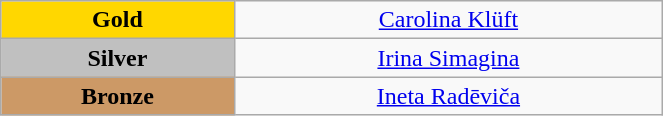<table class="wikitable" style="text-align:center; " width="35%">
<tr>
<td bgcolor="gold"><strong>Gold</strong></td>
<td><a href='#'>Carolina Klüft</a><br>  <small><em></em></small></td>
</tr>
<tr>
<td bgcolor="silver"><strong>Silver</strong></td>
<td><a href='#'>Irina Simagina</a><br>  <small><em></em></small></td>
</tr>
<tr>
<td bgcolor="CC9966"><strong>Bronze</strong></td>
<td><a href='#'>Ineta Radēviča</a><br>  <small><em></em></small></td>
</tr>
</table>
